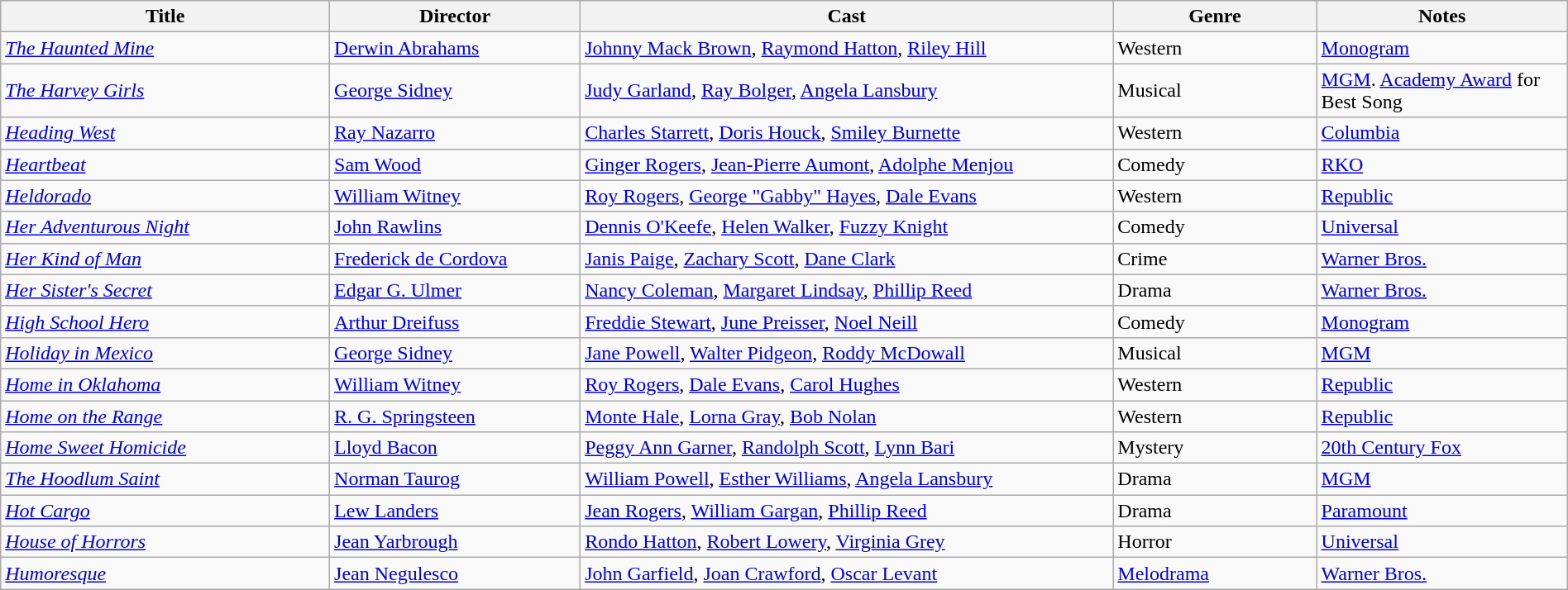<table class="wikitable" style="width:100%;">
<tr>
<th style="width:21%;">Title</th>
<th style="width:16%;">Director</th>
<th style="width:34%;">Cast</th>
<th style="width:13%;">Genre</th>
<th style="width:16%;">Notes</th>
</tr>
<tr>
<td><em><a href='#'>The Haunted Mine</a></em></td>
<td><a href='#'>Derwin Abrahams</a></td>
<td><a href='#'>Johnny Mack Brown</a>, <a href='#'>Raymond Hatton</a>, <a href='#'>Riley Hill</a></td>
<td>Western</td>
<td><a href='#'>Monogram</a></td>
</tr>
<tr>
<td><em><a href='#'>The Harvey Girls</a></em></td>
<td><a href='#'>George Sidney</a></td>
<td><a href='#'>Judy Garland</a>, <a href='#'>Ray Bolger</a>, <a href='#'>Angela Lansbury</a></td>
<td>Musical</td>
<td><a href='#'>MGM</a>. <a href='#'>Academy Award</a> for Best Song</td>
</tr>
<tr>
<td><em><a href='#'>Heading West</a></em></td>
<td><a href='#'>Ray Nazarro</a></td>
<td><a href='#'>Charles Starrett</a>, <a href='#'>Doris Houck</a>, <a href='#'>Smiley Burnette</a></td>
<td>Western</td>
<td><a href='#'>Columbia</a></td>
</tr>
<tr>
<td><em><a href='#'>Heartbeat</a></em></td>
<td><a href='#'>Sam Wood</a></td>
<td><a href='#'>Ginger Rogers</a>, <a href='#'>Jean-Pierre Aumont</a>, <a href='#'>Adolphe Menjou</a></td>
<td>Comedy</td>
<td><a href='#'>RKO</a></td>
</tr>
<tr>
<td><em><a href='#'>Heldorado</a></em></td>
<td><a href='#'>William Witney</a></td>
<td><a href='#'>Roy Rogers</a>, <a href='#'>George "Gabby" Hayes</a>, <a href='#'>Dale Evans</a></td>
<td>Western</td>
<td><a href='#'>Republic</a></td>
</tr>
<tr>
<td><em><a href='#'>Her Adventurous Night</a></em></td>
<td><a href='#'>John Rawlins</a></td>
<td><a href='#'>Dennis O'Keefe</a>, <a href='#'>Helen Walker</a>, <a href='#'>Fuzzy Knight</a></td>
<td>Comedy</td>
<td><a href='#'>Universal</a></td>
</tr>
<tr>
<td><em><a href='#'>Her Kind of Man</a></em></td>
<td><a href='#'>Frederick de Cordova</a></td>
<td><a href='#'>Janis Paige</a>, <a href='#'>Zachary Scott</a>, <a href='#'>Dane Clark</a></td>
<td>Crime</td>
<td><a href='#'>Warner Bros.</a></td>
</tr>
<tr>
<td><em><a href='#'>Her Sister's Secret</a></em></td>
<td><a href='#'>Edgar G. Ulmer</a></td>
<td><a href='#'>Nancy Coleman</a>, <a href='#'>Margaret Lindsay</a>, <a href='#'>Phillip Reed</a></td>
<td>Drama</td>
<td><a href='#'>Warner Bros.</a></td>
</tr>
<tr>
<td><em><a href='#'>High School Hero</a></em></td>
<td><a href='#'>Arthur Dreifuss</a></td>
<td><a href='#'>Freddie Stewart</a>, <a href='#'>June Preisser</a>, <a href='#'>Noel Neill</a></td>
<td>Comedy</td>
<td><a href='#'>Monogram</a></td>
</tr>
<tr>
<td><em><a href='#'>Holiday in Mexico</a></em></td>
<td><a href='#'>George Sidney</a></td>
<td><a href='#'>Jane Powell</a>, <a href='#'>Walter Pidgeon</a>, <a href='#'>Roddy McDowall</a></td>
<td>Musical</td>
<td><a href='#'>MGM</a></td>
</tr>
<tr>
<td><em><a href='#'>Home in Oklahoma</a></em></td>
<td><a href='#'>William Witney</a></td>
<td><a href='#'>Roy Rogers</a>, <a href='#'>Dale Evans</a>, <a href='#'>Carol Hughes</a></td>
<td>Western</td>
<td><a href='#'>Republic</a></td>
</tr>
<tr>
<td><em><a href='#'>Home on the Range</a></em></td>
<td><a href='#'>R. G. Springsteen</a></td>
<td><a href='#'>Monte Hale</a>, <a href='#'>Lorna Gray</a>, <a href='#'>Bob Nolan</a></td>
<td>Western</td>
<td><a href='#'>Republic</a></td>
</tr>
<tr>
<td><em><a href='#'>Home Sweet Homicide</a></em></td>
<td><a href='#'>Lloyd Bacon</a></td>
<td><a href='#'>Peggy Ann Garner</a>, <a href='#'>Randolph Scott</a>, <a href='#'>Lynn Bari</a></td>
<td>Mystery</td>
<td><a href='#'>20th Century Fox</a></td>
</tr>
<tr>
<td><em><a href='#'>The Hoodlum Saint</a></em></td>
<td><a href='#'>Norman Taurog</a></td>
<td><a href='#'>William Powell</a>, <a href='#'>Esther Williams</a>, <a href='#'>Angela Lansbury</a></td>
<td>Drama</td>
<td><a href='#'>MGM</a></td>
</tr>
<tr>
<td><em><a href='#'>Hot Cargo</a></em></td>
<td><a href='#'>Lew Landers</a></td>
<td><a href='#'>Jean Rogers</a>, <a href='#'>William Gargan</a>, <a href='#'>Phillip Reed</a></td>
<td>Drama</td>
<td><a href='#'>Paramount</a></td>
</tr>
<tr>
<td><em><a href='#'>House of Horrors</a></em></td>
<td><a href='#'>Jean Yarbrough</a></td>
<td><a href='#'>Rondo Hatton</a>, <a href='#'>Robert Lowery</a>, <a href='#'>Virginia Grey</a></td>
<td>Horror</td>
<td><a href='#'>Universal</a></td>
</tr>
<tr>
<td><em><a href='#'>Humoresque</a></em></td>
<td><a href='#'>Jean Negulesco</a></td>
<td><a href='#'>John Garfield</a>, <a href='#'>Joan Crawford</a>, <a href='#'>Oscar Levant</a></td>
<td><a href='#'>Melodrama</a></td>
<td><a href='#'>Warner Bros.</a></td>
</tr>
</table>
